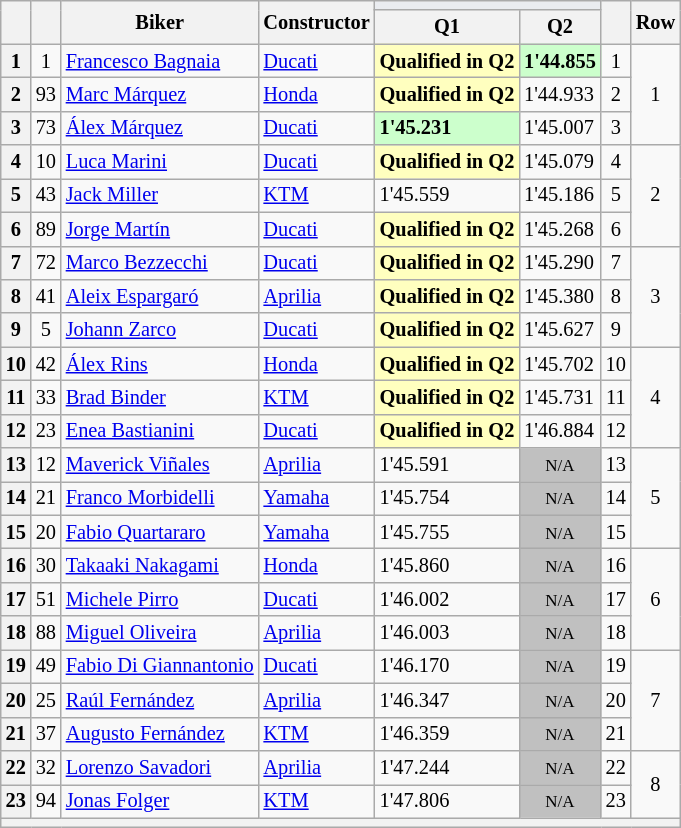<table class="wikitable sortable" style="font-size: 85%;">
<tr>
<th rowspan="2"></th>
<th rowspan="2"></th>
<th rowspan="2">Biker</th>
<th rowspan="2">Constructor</th>
<th colspan="2" style="background:#eaecf0; text-align:center;"></th>
<th rowspan="2"></th>
<th rowspan="2">Row</th>
</tr>
<tr>
<th scope=col>Q1</th>
<th scope=col>Q2</th>
</tr>
<tr>
<th scope=row>1</th>
<td align=center>1</td>
<td> <a href='#'>Francesco Bagnaia</a></td>
<td><a href='#'>Ducati</a></td>
<td style=background:#ffffbf;><strong>Qualified in Q2</strong></td>
<td style=background:#ccffcc;><strong>1'44.855</strong></td>
<td align=center>1</td>
<td rowspan=3 align=center>1</td>
</tr>
<tr>
<th scope=row>2</th>
<td align=center>93</td>
<td> <a href='#'>Marc Márquez</a></td>
<td><a href='#'>Honda</a></td>
<td style=background:#ffffbf;><strong>Qualified in Q2</strong></td>
<td>1'44.933</td>
<td align=center>2</td>
</tr>
<tr>
<th scope=row>3</th>
<td align=center>73</td>
<td> <a href='#'>Álex Márquez</a></td>
<td><a href='#'>Ducati </a></td>
<td style=background:#ccffcc;><strong>1'45.231</strong></td>
<td>1'45.007</td>
<td align=center>3</td>
</tr>
<tr>
<th scope=row>4</th>
<td align=center>10</td>
<td> <a href='#'>Luca Marini</a></td>
<td><a href='#'>Ducati </a></td>
<td style=background:#ffffbf;><strong>Qualified in Q2</strong></td>
<td>1'45.079</td>
<td align=center>4</td>
<td rowspan=3 align=center>2</td>
</tr>
<tr>
<th scope=row>5</th>
<td align=center>43</td>
<td> <a href='#'>Jack Miller</a></td>
<td><a href='#'>KTM</a></td>
<td>1'45.559</td>
<td>1'45.186</td>
<td align=center>5</td>
</tr>
<tr>
<th scope=row>6</th>
<td align=center>89</td>
<td> <a href='#'>Jorge Martín</a></td>
<td><a href='#'>Ducati </a></td>
<td style=background:#ffffbf;><strong>Qualified in Q2</strong></td>
<td>1'45.268</td>
<td align=center>6</td>
</tr>
<tr>
<th scope=row>7</th>
<td align=center>72</td>
<td> <a href='#'>Marco Bezzecchi</a></td>
<td><a href='#'>Ducati </a></td>
<td style=background:#ffffbf;><strong>Qualified in Q2</strong></td>
<td>1'45.290</td>
<td align=center>7</td>
<td rowspan=3 align=center>3</td>
</tr>
<tr>
<th scope=row>8</th>
<td align=center>41</td>
<td> <a href='#'>Aleix Espargaró</a></td>
<td><a href='#'>Aprilia</a></td>
<td style=background:#ffffbf;><strong>Qualified in Q2</strong></td>
<td>1'45.380</td>
<td align=center>8</td>
</tr>
<tr>
<th scope=row>9</th>
<td align=center>5</td>
<td> <a href='#'>Johann Zarco</a></td>
<td><a href='#'>Ducati </a></td>
<td style=background:#ffffbf;><strong>Qualified in Q2</strong></td>
<td>1'45.627</td>
<td align=center>9</td>
</tr>
<tr>
<th scope=row>10</th>
<td align=center>42</td>
<td> <a href='#'>Álex Rins</a></td>
<td><a href='#'>Honda </a></td>
<td style=background:#ffffbf;><strong>Qualified in Q2</strong></td>
<td>1'45.702</td>
<td align=center>10</td>
<td rowspan=3 align=center>4</td>
</tr>
<tr>
<th scope=row>11</th>
<td align=center>33</td>
<td> <a href='#'>Brad Binder</a></td>
<td><a href='#'>KTM</a></td>
<td style=background:#ffffbf;><strong>Qualified in Q2</strong></td>
<td>1'45.731</td>
<td align=center>11</td>
</tr>
<tr>
<th scope=row>12</th>
<td align=center>23</td>
<td> <a href='#'>Enea Bastianini</a></td>
<td><a href='#'>Ducati</a></td>
<td style=background:#ffffbf;><strong>Qualified in Q2</strong></td>
<td>1'46.884</td>
<td align=center>12</td>
</tr>
<tr>
<th scope=row>13</th>
<td align=center>12</td>
<td> <a href='#'>Maverick Viñales</a></td>
<td><a href='#'>Aprilia</a></td>
<td>1'45.591</td>
<td style="background: silver" align="center" data-sort-value="19"><small>N/A</small></td>
<td align=center>13</td>
<td rowspan=3 align=center>5</td>
</tr>
<tr>
<th scope=row>14</th>
<td align=center>21</td>
<td> <a href='#'>Franco Morbidelli</a></td>
<td><a href='#'>Yamaha</a></td>
<td>1'45.754</td>
<td style="background: silver" align="center" data-sort-value="19"><small>N/A</small></td>
<td align=center>14</td>
</tr>
<tr>
<th scope=row>15</th>
<td align=center>20</td>
<td> <a href='#'>Fabio Quartararo</a></td>
<td><a href='#'>Yamaha</a></td>
<td>1'45.755</td>
<td style="background: silver" align="center" data-sort-value="19"><small>N/A</small></td>
<td align=center>15</td>
</tr>
<tr>
<th scope=row>16</th>
<td align=center>30</td>
<td> <a href='#'>Takaaki Nakagami</a></td>
<td><a href='#'>Honda </a></td>
<td>1'45.860</td>
<td style="background: silver" align="center" data-sort-value="19"><small>N/A</small></td>
<td align=center>16</td>
<td rowspan=3 align=center>6</td>
</tr>
<tr>
<th scope=row>17</th>
<td align=center>51</td>
<td> <a href='#'>Michele Pirro</a></td>
<td><a href='#'>Ducati</a></td>
<td>1'46.002</td>
<td style="background: silver" align="center" data-sort-value="19"><small>N/A</small></td>
<td align=center>17</td>
</tr>
<tr>
<th scope=row>18</th>
<td align=center>88</td>
<td> <a href='#'>Miguel Oliveira</a></td>
<td><a href='#'>Aprilia </a></td>
<td>1'46.003</td>
<td style="background: silver" align="center" data-sort-value="19"><small>N/A</small></td>
<td align=center>18</td>
</tr>
<tr>
<th scope=row>19</th>
<td align=center>49</td>
<td> <a href='#'>Fabio Di Giannantonio</a></td>
<td><a href='#'>Ducati </a></td>
<td>1'46.170</td>
<td style="background: silver" align="center" data-sort-value="19"><small>N/A</small></td>
<td align=center>19</td>
<td rowspan=3 align=center>7</td>
</tr>
<tr>
<th scope=row>20</th>
<td align=center>25</td>
<td> <a href='#'>Raúl Fernández</a></td>
<td><a href='#'>Aprilia </a></td>
<td>1'46.347</td>
<td style="background: silver" align="center" data-sort-value="19"><small>N/A</small></td>
<td align=center>20</td>
</tr>
<tr>
<th scope=row>21</th>
<td align=center>37</td>
<td> <a href='#'>Augusto Fernández</a></td>
<td><a href='#'>KTM </a></td>
<td>1'46.359</td>
<td style="background: silver" align="center" data-sort-value="19"><small>N/A</small></td>
<td align=center>21</td>
</tr>
<tr>
<th scope=row>22</th>
<td align=center>32</td>
<td> <a href='#'>Lorenzo Savadori</a></td>
<td><a href='#'>Aprilia </a></td>
<td>1'47.244</td>
<td style="background: silver" align="center" data-sort-value="19"><small>N/A</small></td>
<td align=center>22</td>
<td rowspan=2 align=center>8</td>
</tr>
<tr>
<th scope=row>23</th>
<td align=center>94</td>
<td> <a href='#'>Jonas Folger</a></td>
<td><a href='#'>KTM </a></td>
<td>1'47.806</td>
<td style="background: silver" align="center" data-sort-value="19"><small>N/A</small></td>
<td align=center>23</td>
</tr>
<tr>
<th colspan=8></th>
</tr>
</table>
